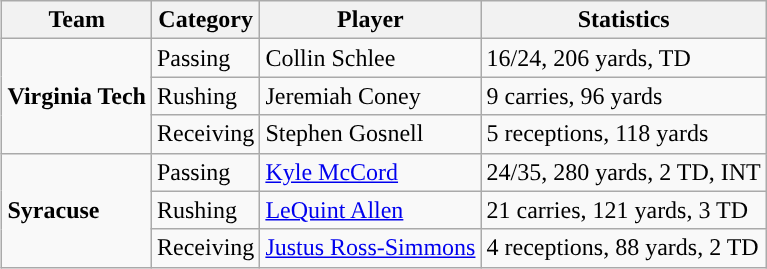<table class="wikitable" style="float: right;">
<tr>
<th>Team</th>
<th>Category</th>
<th>Player</th>
<th>Statistics</th>
</tr>
<tr>
<td rowspan=3><strong>Virginia Tech</strong></td>
<td>Passing</td>
<td>Collin Schlee</td>
<td>16/24, 206 yards, TD</td>
</tr>
<tr>
<td>Rushing</td>
<td>Jeremiah Coney</td>
<td>9 carries, 96 yards</td>
</tr>
<tr>
<td>Receiving</td>
<td>Stephen Gosnell</td>
<td>5 receptions, 118 yards</td>
</tr>
<tr>
<td rowspan=3><strong>Syracuse</strong></td>
<td>Passing</td>
<td><a href='#'>Kyle McCord</a></td>
<td>24/35, 280 yards, 2 TD, INT</td>
</tr>
<tr>
<td>Rushing</td>
<td><a href='#'>LeQuint Allen</a></td>
<td>21 carries, 121 yards, 3 TD</td>
</tr>
<tr>
<td>Receiving</td>
<td><a href='#'>Justus Ross-Simmons</a></td>
<td>4 receptions, 88 yards, 2 TD</td>
</tr>
</table>
